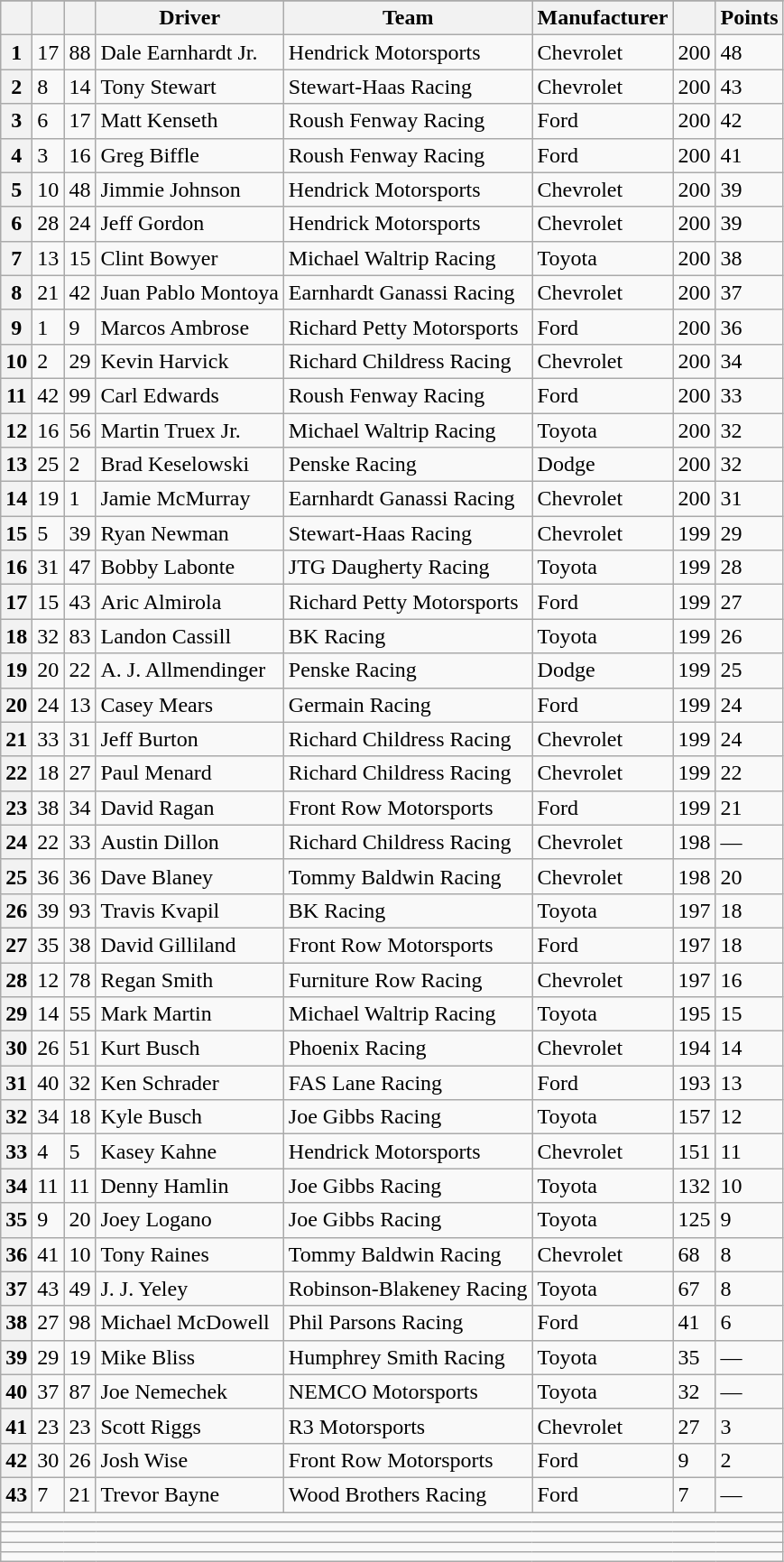<table class="wikitable" border="1">
<tr>
</tr>
<tr>
<th scope="col"></th>
<th scope="col"></th>
<th scope="col"></th>
<th scope="col">Driver</th>
<th scope="col">Team</th>
<th scope="col">Manufacturer</th>
<th scope="col"></th>
<th scope="col">Points</th>
</tr>
<tr>
<th scope="row">1</th>
<td>17</td>
<td>88</td>
<td>Dale Earnhardt Jr.</td>
<td>Hendrick Motorsports</td>
<td>Chevrolet</td>
<td>200</td>
<td>48</td>
</tr>
<tr>
<th scope="row">2</th>
<td>8</td>
<td>14</td>
<td>Tony Stewart</td>
<td>Stewart-Haas Racing</td>
<td>Chevrolet</td>
<td>200</td>
<td>43</td>
</tr>
<tr>
<th scope="row">3</th>
<td>6</td>
<td>17</td>
<td>Matt Kenseth</td>
<td>Roush Fenway Racing</td>
<td>Ford</td>
<td>200</td>
<td>42</td>
</tr>
<tr>
<th scope="row">4</th>
<td>3</td>
<td>16</td>
<td>Greg Biffle</td>
<td>Roush Fenway Racing</td>
<td>Ford</td>
<td>200</td>
<td>41</td>
</tr>
<tr>
<th scope="row">5</th>
<td>10</td>
<td>48</td>
<td>Jimmie Johnson</td>
<td>Hendrick Motorsports</td>
<td>Chevrolet</td>
<td>200</td>
<td>39</td>
</tr>
<tr>
<th scope="row">6</th>
<td>28</td>
<td>24</td>
<td>Jeff Gordon</td>
<td>Hendrick Motorsports</td>
<td>Chevrolet</td>
<td>200</td>
<td>39</td>
</tr>
<tr>
<th scope="row">7</th>
<td>13</td>
<td>15</td>
<td>Clint Bowyer</td>
<td>Michael Waltrip Racing</td>
<td>Toyota</td>
<td>200</td>
<td>38</td>
</tr>
<tr>
<th scope="row">8</th>
<td>21</td>
<td>42</td>
<td>Juan Pablo Montoya</td>
<td>Earnhardt Ganassi Racing</td>
<td>Chevrolet</td>
<td>200</td>
<td>37</td>
</tr>
<tr>
<th scope="row">9</th>
<td>1</td>
<td>9</td>
<td>Marcos Ambrose</td>
<td>Richard Petty Motorsports</td>
<td>Ford</td>
<td>200</td>
<td>36</td>
</tr>
<tr>
<th scope="row">10</th>
<td>2</td>
<td>29</td>
<td>Kevin Harvick</td>
<td>Richard Childress Racing</td>
<td>Chevrolet</td>
<td>200</td>
<td>34</td>
</tr>
<tr>
<th scope="row">11</th>
<td>42</td>
<td>99</td>
<td>Carl Edwards</td>
<td>Roush Fenway Racing</td>
<td>Ford</td>
<td>200</td>
<td>33</td>
</tr>
<tr>
<th scope="row">12</th>
<td>16</td>
<td>56</td>
<td>Martin Truex Jr.</td>
<td>Michael Waltrip Racing</td>
<td>Toyota</td>
<td>200</td>
<td>32</td>
</tr>
<tr>
<th scope="row">13</th>
<td>25</td>
<td>2</td>
<td>Brad Keselowski</td>
<td>Penske Racing</td>
<td>Dodge</td>
<td>200</td>
<td>32</td>
</tr>
<tr>
<th scope="row">14</th>
<td>19</td>
<td>1</td>
<td>Jamie McMurray</td>
<td>Earnhardt Ganassi Racing</td>
<td>Chevrolet</td>
<td>200</td>
<td>31</td>
</tr>
<tr>
<th scope="row">15</th>
<td>5</td>
<td>39</td>
<td>Ryan Newman</td>
<td>Stewart-Haas Racing</td>
<td>Chevrolet</td>
<td>199</td>
<td>29</td>
</tr>
<tr>
<th scope="row">16</th>
<td>31</td>
<td>47</td>
<td>Bobby Labonte</td>
<td>JTG Daugherty Racing</td>
<td>Toyota</td>
<td>199</td>
<td>28</td>
</tr>
<tr>
<th scope="row">17</th>
<td>15</td>
<td>43</td>
<td>Aric Almirola</td>
<td>Richard Petty Motorsports</td>
<td>Ford</td>
<td>199</td>
<td>27</td>
</tr>
<tr>
<th scope="row">18</th>
<td>32</td>
<td>83</td>
<td>Landon Cassill</td>
<td>BK Racing</td>
<td>Toyota</td>
<td>199</td>
<td>26</td>
</tr>
<tr>
<th scope="row">19</th>
<td>20</td>
<td>22</td>
<td>A. J. Allmendinger</td>
<td>Penske Racing</td>
<td>Dodge</td>
<td>199</td>
<td>25</td>
</tr>
<tr>
<th scope="row">20</th>
<td>24</td>
<td>13</td>
<td>Casey Mears</td>
<td>Germain Racing</td>
<td>Ford</td>
<td>199</td>
<td>24</td>
</tr>
<tr>
<th scope="row">21</th>
<td>33</td>
<td>31</td>
<td>Jeff Burton</td>
<td>Richard Childress Racing</td>
<td>Chevrolet</td>
<td>199</td>
<td>24</td>
</tr>
<tr>
<th scope="row">22</th>
<td>18</td>
<td>27</td>
<td>Paul Menard</td>
<td>Richard Childress Racing</td>
<td>Chevrolet</td>
<td>199</td>
<td>22</td>
</tr>
<tr>
<th scope="row">23</th>
<td>38</td>
<td>34</td>
<td>David Ragan</td>
<td>Front Row Motorsports</td>
<td>Ford</td>
<td>199</td>
<td>21</td>
</tr>
<tr>
<th scope="row">24</th>
<td>22</td>
<td>33</td>
<td>Austin Dillon</td>
<td>Richard Childress Racing</td>
<td>Chevrolet</td>
<td>198</td>
<td>—</td>
</tr>
<tr>
<th scope="row">25</th>
<td>36</td>
<td>36</td>
<td>Dave Blaney</td>
<td>Tommy Baldwin Racing</td>
<td>Chevrolet</td>
<td>198</td>
<td>20</td>
</tr>
<tr>
<th scope="row">26</th>
<td>39</td>
<td>93</td>
<td>Travis Kvapil</td>
<td>BK Racing</td>
<td>Toyota</td>
<td>197</td>
<td>18</td>
</tr>
<tr>
<th scope="row">27</th>
<td>35</td>
<td>38</td>
<td>David Gilliland</td>
<td>Front Row Motorsports</td>
<td>Ford</td>
<td>197</td>
<td>18</td>
</tr>
<tr>
<th scope="row">28</th>
<td>12</td>
<td>78</td>
<td>Regan Smith</td>
<td>Furniture Row Racing</td>
<td>Chevrolet</td>
<td>197</td>
<td>16</td>
</tr>
<tr>
<th scope="row">29</th>
<td>14</td>
<td>55</td>
<td>Mark Martin</td>
<td>Michael Waltrip Racing</td>
<td>Toyota</td>
<td>195</td>
<td>15</td>
</tr>
<tr>
<th scope="row">30</th>
<td>26</td>
<td>51</td>
<td>Kurt Busch</td>
<td>Phoenix Racing</td>
<td>Chevrolet</td>
<td>194</td>
<td>14</td>
</tr>
<tr>
<th scope="row">31</th>
<td>40</td>
<td>32</td>
<td>Ken Schrader</td>
<td>FAS Lane Racing</td>
<td>Ford</td>
<td>193</td>
<td>13</td>
</tr>
<tr>
<th scope="row">32</th>
<td>34</td>
<td>18</td>
<td>Kyle Busch</td>
<td>Joe Gibbs Racing</td>
<td>Toyota</td>
<td>157</td>
<td>12</td>
</tr>
<tr>
<th scope="row">33</th>
<td>4</td>
<td>5</td>
<td>Kasey Kahne</td>
<td>Hendrick Motorsports</td>
<td>Chevrolet</td>
<td>151</td>
<td>11</td>
</tr>
<tr>
<th scope="row">34</th>
<td>11</td>
<td>11</td>
<td>Denny Hamlin</td>
<td>Joe Gibbs Racing</td>
<td>Toyota</td>
<td>132</td>
<td>10</td>
</tr>
<tr>
<th scope="row">35</th>
<td>9</td>
<td>20</td>
<td>Joey Logano</td>
<td>Joe Gibbs Racing</td>
<td>Toyota</td>
<td>125</td>
<td>9</td>
</tr>
<tr>
<th scope="row">36</th>
<td>41</td>
<td>10</td>
<td>Tony Raines</td>
<td>Tommy Baldwin Racing</td>
<td>Chevrolet</td>
<td>68</td>
<td>8</td>
</tr>
<tr>
<th scope="row">37</th>
<td>43</td>
<td>49</td>
<td>J. J. Yeley</td>
<td>Robinson-Blakeney Racing</td>
<td>Toyota</td>
<td>67</td>
<td>8</td>
</tr>
<tr>
<th scope="row">38</th>
<td>27</td>
<td>98</td>
<td>Michael McDowell</td>
<td>Phil Parsons Racing</td>
<td>Ford</td>
<td>41</td>
<td>6</td>
</tr>
<tr>
<th scope="row">39</th>
<td>29</td>
<td>19</td>
<td>Mike Bliss</td>
<td>Humphrey Smith Racing</td>
<td>Toyota</td>
<td>35</td>
<td>—</td>
</tr>
<tr>
<th scope="row">40</th>
<td>37</td>
<td>87</td>
<td>Joe Nemechek</td>
<td>NEMCO Motorsports</td>
<td>Toyota</td>
<td>32</td>
<td>—</td>
</tr>
<tr>
<th scope="row">41</th>
<td>23</td>
<td>23</td>
<td>Scott Riggs</td>
<td>R3 Motorsports</td>
<td>Chevrolet</td>
<td>27</td>
<td>3</td>
</tr>
<tr>
<th scope="row">42</th>
<td>30</td>
<td>26</td>
<td>Josh Wise</td>
<td>Front Row Motorsports</td>
<td>Ford</td>
<td>9</td>
<td>2</td>
</tr>
<tr>
<th scope="row">43</th>
<td>7</td>
<td>21</td>
<td>Trevor Bayne</td>
<td>Wood Brothers Racing</td>
<td>Ford</td>
<td>7</td>
<td>—</td>
</tr>
<tr>
<td colspan="9"></td>
</tr>
<tr>
<td colspan="9"></td>
</tr>
<tr>
<td colspan="9"></td>
</tr>
<tr>
<td colspan="9"></td>
</tr>
<tr class="sortbottom">
<td colspan="9"></td>
</tr>
</table>
